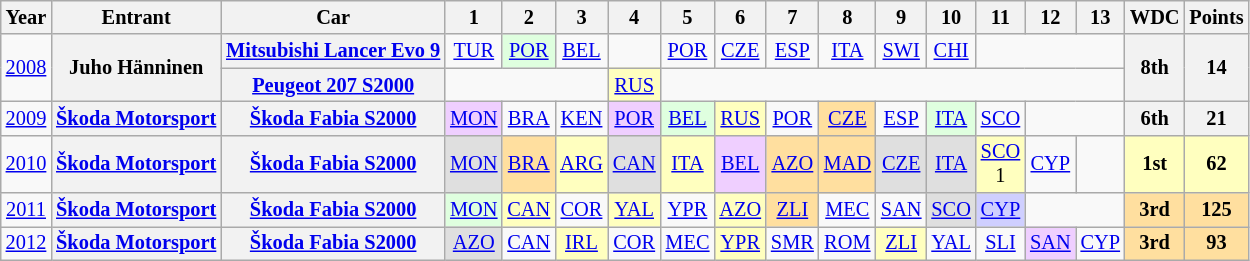<table class="wikitable" border="1" style="text-align:center; font-size:85%;">
<tr>
<th>Year</th>
<th>Entrant</th>
<th>Car</th>
<th>1</th>
<th>2</th>
<th>3</th>
<th>4</th>
<th>5</th>
<th>6</th>
<th>7</th>
<th>8</th>
<th>9</th>
<th>10</th>
<th>11</th>
<th>12</th>
<th>13</th>
<th>WDC</th>
<th>Points</th>
</tr>
<tr>
<td rowspan=2><a href='#'>2008</a></td>
<th rowspan=2 nowrap>Juho Hänninen</th>
<th nowrap><a href='#'>Mitsubishi Lancer Evo 9</a></th>
<td><a href='#'>TUR</a></td>
<td style="background:#dfffdf;"><a href='#'>POR</a><br></td>
<td><a href='#'>BEL</a></td>
<td></td>
<td><a href='#'>POR</a></td>
<td><a href='#'>CZE</a></td>
<td><a href='#'>ESP</a></td>
<td><a href='#'>ITA</a></td>
<td><a href='#'>SWI</a></td>
<td><a href='#'>CHI</a></td>
<td colspan=3></td>
<th rowspan=2>8th</th>
<th rowspan=2>14</th>
</tr>
<tr>
<th nowrap><a href='#'>Peugeot 207 S2000</a></th>
<td colspan=3></td>
<td style="background:#FFFFBF;"><a href='#'>RUS</a><br></td>
<td colspan=9></td>
</tr>
<tr>
<td><a href='#'>2009</a></td>
<th nowrap><a href='#'>Škoda Motorsport</a></th>
<th nowrap><a href='#'>Škoda Fabia S2000</a></th>
<td style="background:#EFCFFF;"><a href='#'>MON</a><br></td>
<td><a href='#'>BRA</a></td>
<td><a href='#'>KEN</a></td>
<td style="background:#EFCFFF;"><a href='#'>POR</a><br></td>
<td style="background:#dfffdf;"><a href='#'>BEL</a><br></td>
<td style="background:#ffffbf;"><a href='#'>RUS</a><br></td>
<td><a href='#'>POR</a></td>
<td style="background:#ffdf9f;"><a href='#'>CZE</a><br></td>
<td><a href='#'>ESP</a></td>
<td style="background:#dfffdf;"><a href='#'>ITA</a><br></td>
<td><a href='#'>SCO</a></td>
<td colspan=2></td>
<th>6th</th>
<th>21</th>
</tr>
<tr>
<td><a href='#'>2010</a></td>
<th nowrap><a href='#'>Škoda Motorsport</a></th>
<th nowrap><a href='#'>Škoda Fabia S2000</a></th>
<td style="background:#dfdfdf;"><a href='#'>MON</a><br></td>
<td style="background:#ffdf9f;"><a href='#'>BRA</a><br></td>
<td style="background:#ffffbf;"><a href='#'>ARG</a><br></td>
<td style="background:#dfdfdf;"><a href='#'>CAN</a><br></td>
<td style="background:#ffffbf;"><a href='#'>ITA</a><br></td>
<td style="background:#EFCFFF;"><a href='#'>BEL</a><br></td>
<td style="background:#ffdf9f;"><a href='#'>AZO</a><br></td>
<td style="background:#ffdf9f;"><a href='#'>MAD</a><br></td>
<td style="background:#dfdfdf;"><a href='#'>CZE</a><br></td>
<td style="background:#dfdfdf;"><a href='#'>ITA</a><br></td>
<td style="background:#ffffbf;"><a href='#'>SCO</a><br>1<small></small></td>
<td><a href='#'>CYP</a></td>
<td></td>
<td style="background:#ffffbf;"><strong>1st</strong></td>
<td style="background:#ffffbf;"><strong>62</strong></td>
</tr>
<tr>
<td><a href='#'>2011</a></td>
<th nowrap><a href='#'>Škoda Motorsport</a></th>
<th nowrap><a href='#'>Škoda Fabia S2000</a></th>
<td style="background:#dfffdf;"><a href='#'>MON</a><br></td>
<td style="background:#ffffbf;"><a href='#'>CAN</a><br></td>
<td><a href='#'>COR</a></td>
<td style="background:#ffffbf;"><a href='#'>YAL</a><br></td>
<td><a href='#'>YPR</a></td>
<td style="background:#ffffbf;"><a href='#'>AZO</a><br></td>
<td style="background:#ffdf9f;"><a href='#'>ZLI</a><br></td>
<td><a href='#'>MEC</a></td>
<td><a href='#'>SAN</a></td>
<td style="background:#dfdfdf;"><a href='#'>SCO</a><br></td>
<td style="background:#CFCFFF;"><a href='#'>CYP</a><br></td>
<td colspan=2></td>
<td style="background:#ffdf9f;"><strong>3rd</strong></td>
<td style="background:#ffdf9f;"><strong>125</strong></td>
</tr>
<tr>
<td><a href='#'>2012</a></td>
<th nowrap><a href='#'>Škoda Motorsport</a></th>
<th nowrap><a href='#'>Škoda Fabia S2000</a></th>
<td style="background:#dfdfdf;"><a href='#'>AZO</a><br></td>
<td><a href='#'>CAN</a></td>
<td style="background:#ffffbf;"><a href='#'>IRL</a><br></td>
<td><a href='#'>COR</a></td>
<td><a href='#'>MEC</a></td>
<td style="background:#ffffbf;"><a href='#'>YPR</a><br></td>
<td><a href='#'>SMR</a></td>
<td><a href='#'>ROM</a></td>
<td style="background:#ffffbf;"><a href='#'>ZLI</a><br></td>
<td><a href='#'>YAL</a></td>
<td><a href='#'>SLI</a></td>
<td style="background:#EFCFFF;"><a href='#'>SAN</a><br></td>
<td><a href='#'>CYP</a></td>
<td style="background:#ffdf9f;"><strong>3rd</strong></td>
<td style="background:#ffdf9f;"><strong>93</strong></td>
</tr>
</table>
